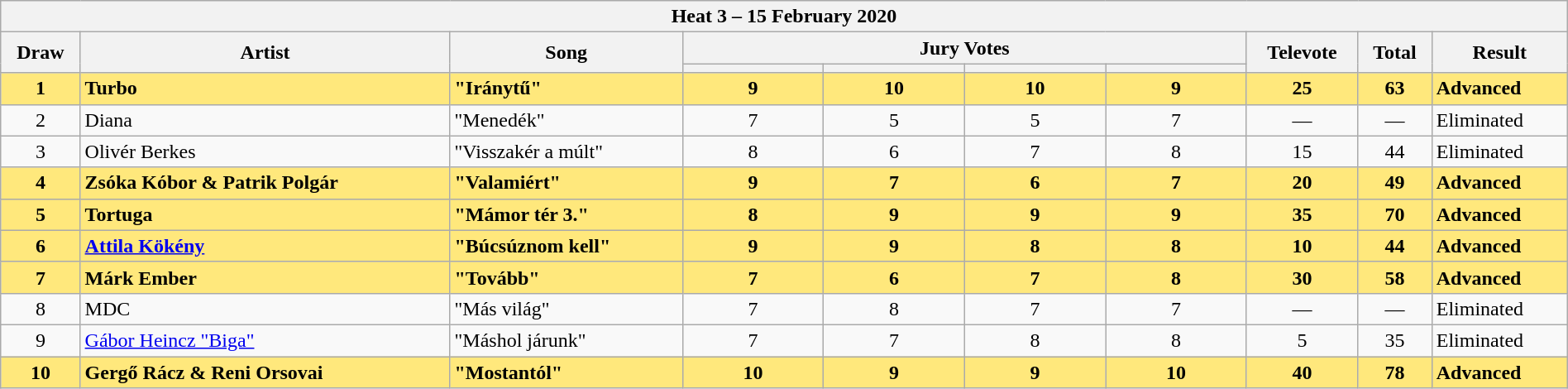<table class="sortable wikitable" width="100%" style="text-align:center;">
<tr>
<th colspan="10">Heat 3 – 15 February 2020</th>
</tr>
<tr>
<th rowspan="2">Draw</th>
<th rowspan="2">Artist</th>
<th rowspan="2">Song</th>
<th colspan="4">Jury Votes</th>
<th rowspan="2">Televote</th>
<th rowspan="2">Total</th>
<th rowspan="2">Result</th>
</tr>
<tr>
<th width="9%"><small></small></th>
<th width="9%"><small></small></th>
<th width="9%"><small></small></th>
<th width="9%"><small></small></th>
</tr>
<tr style="font-weight:bold; background:#ffe87c;">
<td>1</td>
<td align="left">Turbo</td>
<td align="left">"Iránytű"</td>
<td>9</td>
<td>10</td>
<td>10</td>
<td>9</td>
<td>25</td>
<td>63</td>
<td align="left">Advanced</td>
</tr>
<tr>
<td>2</td>
<td align="left">Diana</td>
<td align="left">"Menedék"</td>
<td>7</td>
<td>5</td>
<td>5</td>
<td>7</td>
<td>—</td>
<td>—</td>
<td align="left">Eliminated</td>
</tr>
<tr>
<td>3</td>
<td align="left">Olivér Berkes</td>
<td align="left">"Visszakér a múlt"</td>
<td>8</td>
<td>6</td>
<td>7</td>
<td>8</td>
<td>15</td>
<td>44</td>
<td align="left">Eliminated</td>
</tr>
<tr style="font-weight:bold; background:#ffe87c;">
<td>4</td>
<td align="left">Zsóka Kóbor & Patrik Polgár</td>
<td align="left">"Valamiért"</td>
<td>9</td>
<td>7</td>
<td>6</td>
<td>7</td>
<td>20</td>
<td>49</td>
<td align="left">Advanced</td>
</tr>
<tr style="font-weight:bold; background:#ffe87c;">
<td>5</td>
<td align="left">Tortuga</td>
<td align="left">"Mámor tér 3."</td>
<td>8</td>
<td>9</td>
<td>9</td>
<td>9</td>
<td>35</td>
<td>70</td>
<td align="left">Advanced</td>
</tr>
<tr style="font-weight:bold; background:#ffe87c;">
<td>6</td>
<td align="left"><a href='#'>Attila Kökény</a></td>
<td align="left">"Búcsúznom kell"</td>
<td>9</td>
<td>9</td>
<td>8</td>
<td>8</td>
<td>10</td>
<td>44</td>
<td align="left">Advanced</td>
</tr>
<tr style="font-weight:bold; background:#ffe87c;">
<td>7</td>
<td align="left">Márk Ember</td>
<td align="left">"Tovább"</td>
<td>7</td>
<td>6</td>
<td>7</td>
<td>8</td>
<td>30</td>
<td>58</td>
<td align="left">Advanced</td>
</tr>
<tr>
<td>8</td>
<td align="left">MDC</td>
<td align="left">"Más világ"</td>
<td>7</td>
<td>8</td>
<td>7</td>
<td>7</td>
<td>—</td>
<td>—</td>
<td align="left">Eliminated</td>
</tr>
<tr>
<td>9</td>
<td align="left"><a href='#'>Gábor Heincz "Biga"</a></td>
<td align="left">"Máshol járunk"</td>
<td>7</td>
<td>7</td>
<td>8</td>
<td>8</td>
<td>5</td>
<td>35</td>
<td align="left">Eliminated</td>
</tr>
<tr style="font-weight:bold; background:#ffe87c;">
<td>10</td>
<td align="left">Gergő Rácz & Reni Orsovai</td>
<td align="left">"Mostantól"</td>
<td>10</td>
<td>9</td>
<td>9</td>
<td>10</td>
<td>40</td>
<td>78</td>
<td align="left">Advanced</td>
</tr>
</table>
